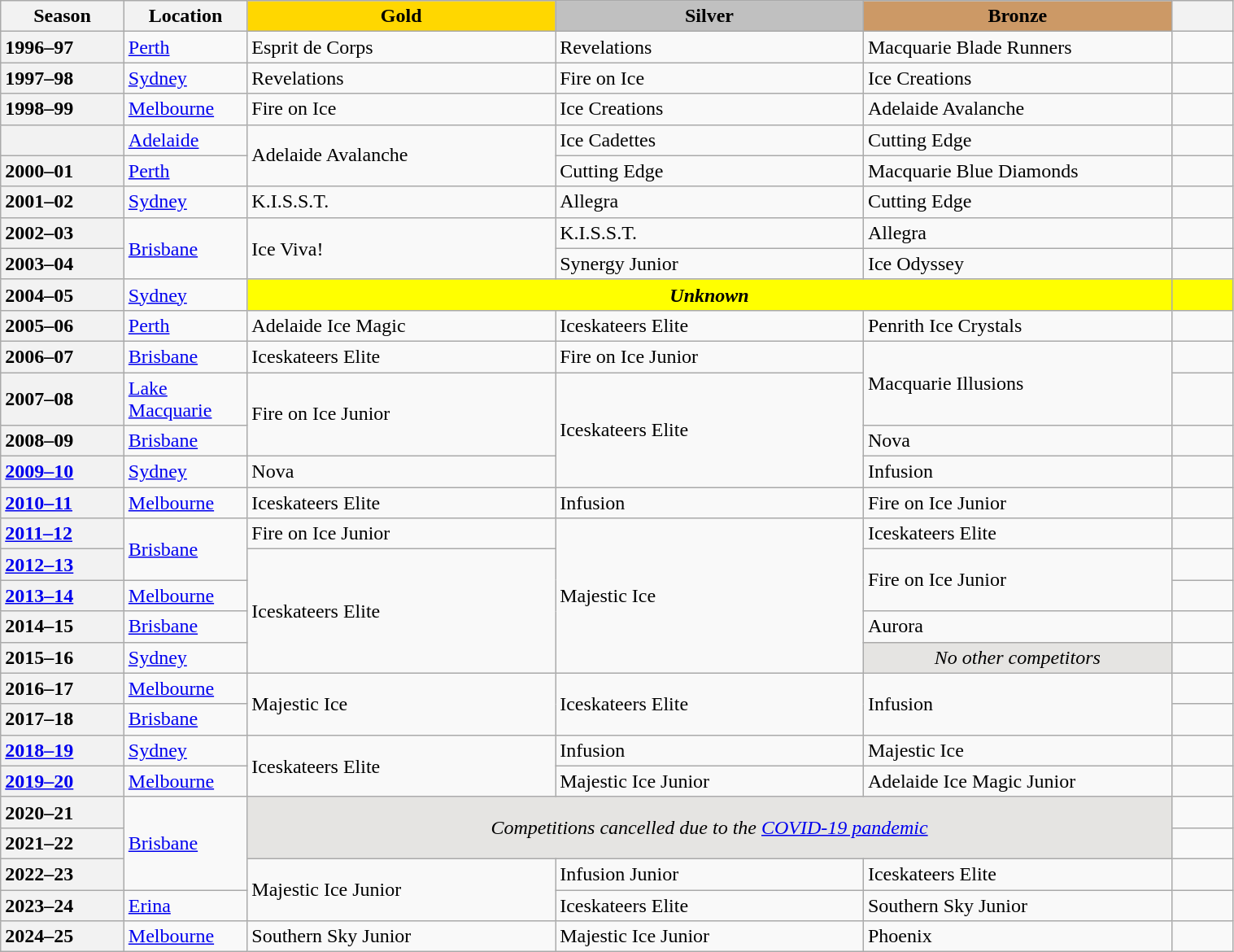<table class="wikitable unsortable" style="text-align:left; width:80%">
<tr>
<th scope="col" style="text-align:center; width:10%">Season</th>
<th scope="col" style="text-align:center; width:10%">Location</th>
<th scope="col" style="text-align:center; width:25%; background:gold">Gold</th>
<th scope="col" style="text-align:center; width:25%; background:silver">Silver</th>
<th scope="col" style="text-align:center; width:25%; background:#c96">Bronze</th>
<th scope="col" style="text-align:center; width:5%"></th>
</tr>
<tr>
<th scope="row" style="text-align:left">1996–97</th>
<td><a href='#'>Perth</a></td>
<td>Esprit de Corps</td>
<td>Revelations</td>
<td>Macquarie Blade Runners</td>
<td></td>
</tr>
<tr>
<th scope="row" style="text-align:left">1997–98</th>
<td><a href='#'>Sydney</a></td>
<td>Revelations</td>
<td>Fire on Ice</td>
<td>Ice Creations</td>
<td></td>
</tr>
<tr>
<th scope="row" style="text-align:left">1998–99</th>
<td><a href='#'>Melbourne</a></td>
<td>Fire on Ice</td>
<td>Ice Creations</td>
<td>Adelaide Avalanche</td>
<td></td>
</tr>
<tr>
<th scope="row" style="text-align:left"></th>
<td><a href='#'>Adelaide</a></td>
<td rowspan="2">Adelaide Avalanche</td>
<td>Ice Cadettes</td>
<td>Cutting Edge</td>
<td></td>
</tr>
<tr>
<th scope="row" style="text-align:left">2000–01</th>
<td><a href='#'>Perth</a></td>
<td>Cutting Edge</td>
<td>Macquarie Blue Diamonds</td>
<td></td>
</tr>
<tr>
<th scope="row" style="text-align:left">2001–02</th>
<td><a href='#'>Sydney</a></td>
<td>K.I.S.S.T.</td>
<td>Allegra</td>
<td>Cutting Edge</td>
<td></td>
</tr>
<tr>
<th scope="row" style="text-align:left">2002–03</th>
<td rowspan="2"><a href='#'>Brisbane</a></td>
<td rowspan="2">Ice Viva!</td>
<td>K.I.S.S.T.</td>
<td>Allegra</td>
<td></td>
</tr>
<tr>
<th scope="row" style="text-align:left">2003–04</th>
<td>Synergy Junior</td>
<td>Ice Odyssey</td>
<td></td>
</tr>
<tr>
<th scope="row" style="text-align:left">2004–05</th>
<td><a href='#'>Sydney</a></td>
<td colspan="3" align="center" bgcolor="yellow"><strong><em>Unknown</em></strong></td>
<td bgcolor="yellow"></td>
</tr>
<tr>
<th scope="row" style="text-align:left">2005–06</th>
<td><a href='#'>Perth</a></td>
<td>Adelaide Ice Magic</td>
<td>Iceskateers Elite</td>
<td>Penrith Ice Crystals</td>
<td></td>
</tr>
<tr>
<th scope="row" style="text-align:left">2006–07</th>
<td><a href='#'>Brisbane</a></td>
<td>Iceskateers Elite</td>
<td>Fire on Ice Junior</td>
<td rowspan="2">Macquarie Illusions</td>
<td></td>
</tr>
<tr>
<th scope="row" style="text-align:left">2007–08</th>
<td><a href='#'>Lake Macquarie</a></td>
<td rowspan="2">Fire on Ice Junior</td>
<td rowspan="3">Iceskateers Elite</td>
<td></td>
</tr>
<tr>
<th scope="row" style="text-align:left">2008–09</th>
<td><a href='#'>Brisbane</a></td>
<td>Nova</td>
<td></td>
</tr>
<tr>
<th scope="row" style="text-align:left"><a href='#'>2009–10</a></th>
<td><a href='#'>Sydney</a></td>
<td>Nova</td>
<td>Infusion</td>
<td></td>
</tr>
<tr>
<th scope="row" style="text-align:left"><a href='#'>2010–11</a></th>
<td><a href='#'>Melbourne</a></td>
<td>Iceskateers Elite</td>
<td>Infusion</td>
<td>Fire on Ice Junior</td>
<td></td>
</tr>
<tr>
<th scope="row" style="text-align:left"><a href='#'>2011–12</a></th>
<td rowspan="2"><a href='#'>Brisbane</a></td>
<td>Fire on Ice Junior</td>
<td rowspan="5">Majestic Ice</td>
<td>Iceskateers Elite</td>
<td></td>
</tr>
<tr>
<th scope="row" style="text-align:left"><a href='#'>2012–13</a></th>
<td rowspan="4">Iceskateers Elite</td>
<td rowspan="2">Fire on Ice Junior</td>
<td></td>
</tr>
<tr>
<th scope="row" style="text-align:left"><a href='#'>2013–14</a></th>
<td><a href='#'>Melbourne</a></td>
<td></td>
</tr>
<tr>
<th scope="row" style="text-align:left">2014–15</th>
<td><a href='#'>Brisbane</a></td>
<td>Aurora</td>
<td></td>
</tr>
<tr>
<th scope="row" style="text-align:left">2015–16</th>
<td><a href='#'>Sydney</a></td>
<td align="center" bgcolor="e5e4e2"><em>No other competitors</em></td>
<td></td>
</tr>
<tr>
<th scope="row" style="text-align:left">2016–17</th>
<td><a href='#'>Melbourne</a></td>
<td rowspan="2">Majestic Ice</td>
<td rowspan="2">Iceskateers Elite</td>
<td rowspan="2">Infusion</td>
<td></td>
</tr>
<tr>
<th scope="row" style="text-align:left">2017–18</th>
<td><a href='#'>Brisbane</a></td>
<td></td>
</tr>
<tr>
<th scope="row" style="text-align:left"><a href='#'>2018–19</a></th>
<td><a href='#'>Sydney</a></td>
<td rowspan="2">Iceskateers Elite</td>
<td>Infusion</td>
<td>Majestic Ice</td>
<td></td>
</tr>
<tr>
<th scope="row" style="text-align:left"><a href='#'>2019–20</a></th>
<td><a href='#'>Melbourne</a></td>
<td>Majestic Ice Junior</td>
<td>Adelaide Ice Magic Junior</td>
<td></td>
</tr>
<tr>
<th scope="row" style="text-align:left">2020–21</th>
<td rowspan="3"><a href='#'>Brisbane</a></td>
<td colspan="3" rowspan="2" align="center" bgcolor="e5e4e2"><em>Competitions cancelled due to the <a href='#'>COVID-19 pandemic</a></em></td>
<td></td>
</tr>
<tr>
<th scope="row" style="text-align:left">2021–22</th>
<td></td>
</tr>
<tr>
<th scope="row" style="text-align:left">2022–23</th>
<td rowspan="2">Majestic Ice Junior</td>
<td>Infusion Junior</td>
<td>Iceskateers Elite</td>
<td></td>
</tr>
<tr>
<th scope="row" style="text-align:left">2023–24</th>
<td><a href='#'>Erina</a></td>
<td>Iceskateers Elite</td>
<td>Southern Sky Junior</td>
<td></td>
</tr>
<tr>
<th scope="row" style="text-align:left">2024–25</th>
<td><a href='#'>Melbourne</a></td>
<td>Southern Sky Junior</td>
<td>Majestic Ice Junior</td>
<td>Phoenix</td>
<td></td>
</tr>
</table>
